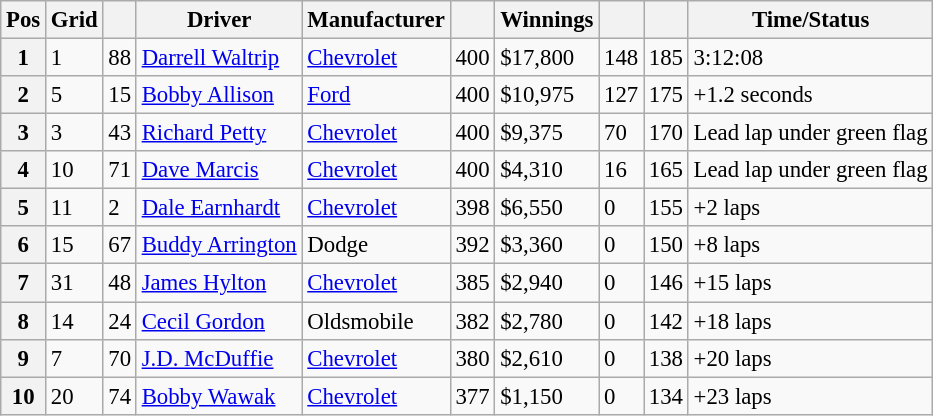<table class="sortable wikitable" style="font-size:95%">
<tr>
<th>Pos</th>
<th>Grid</th>
<th></th>
<th>Driver</th>
<th>Manufacturer</th>
<th></th>
<th>Winnings</th>
<th></th>
<th></th>
<th>Time/Status</th>
</tr>
<tr>
<th>1</th>
<td>1</td>
<td>88</td>
<td><a href='#'>Darrell Waltrip</a></td>
<td><a href='#'>Chevrolet</a></td>
<td>400</td>
<td>$17,800</td>
<td>148</td>
<td>185</td>
<td>3:12:08</td>
</tr>
<tr>
<th>2</th>
<td>5</td>
<td>15</td>
<td><a href='#'>Bobby Allison</a></td>
<td><a href='#'>Ford</a></td>
<td>400</td>
<td>$10,975</td>
<td>127</td>
<td>175</td>
<td>+1.2 seconds</td>
</tr>
<tr>
<th>3</th>
<td>3</td>
<td>43</td>
<td><a href='#'>Richard Petty</a></td>
<td><a href='#'>Chevrolet</a></td>
<td>400</td>
<td>$9,375</td>
<td>70</td>
<td>170</td>
<td>Lead lap under green flag</td>
</tr>
<tr>
<th>4</th>
<td>10</td>
<td>71</td>
<td><a href='#'>Dave Marcis</a></td>
<td><a href='#'>Chevrolet</a></td>
<td>400</td>
<td>$4,310</td>
<td>16</td>
<td>165</td>
<td>Lead lap under green flag</td>
</tr>
<tr>
<th>5</th>
<td>11</td>
<td>2</td>
<td><a href='#'>Dale Earnhardt</a></td>
<td><a href='#'>Chevrolet</a></td>
<td>398</td>
<td>$6,550</td>
<td>0</td>
<td>155</td>
<td>+2 laps</td>
</tr>
<tr>
<th>6</th>
<td>15</td>
<td>67</td>
<td><a href='#'>Buddy Arrington</a></td>
<td>Dodge</td>
<td>392</td>
<td>$3,360</td>
<td>0</td>
<td>150</td>
<td>+8 laps</td>
</tr>
<tr>
<th>7</th>
<td>31</td>
<td>48</td>
<td><a href='#'>James Hylton</a></td>
<td><a href='#'>Chevrolet</a></td>
<td>385</td>
<td>$2,940</td>
<td>0</td>
<td>146</td>
<td>+15 laps</td>
</tr>
<tr>
<th>8</th>
<td>14</td>
<td>24</td>
<td><a href='#'>Cecil Gordon</a></td>
<td>Oldsmobile</td>
<td>382</td>
<td>$2,780</td>
<td>0</td>
<td>142</td>
<td>+18 laps</td>
</tr>
<tr>
<th>9</th>
<td>7</td>
<td>70</td>
<td><a href='#'>J.D. McDuffie</a></td>
<td><a href='#'>Chevrolet</a></td>
<td>380</td>
<td>$2,610</td>
<td>0</td>
<td>138</td>
<td>+20 laps</td>
</tr>
<tr>
<th>10</th>
<td>20</td>
<td>74</td>
<td><a href='#'>Bobby Wawak</a></td>
<td><a href='#'>Chevrolet</a></td>
<td>377</td>
<td>$1,150</td>
<td>0</td>
<td>134</td>
<td>+23 laps</td>
</tr>
</table>
